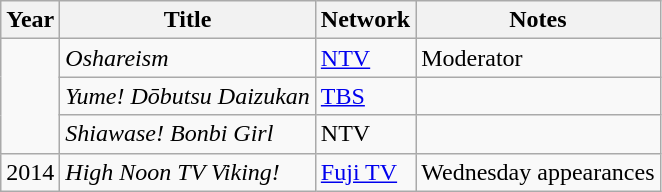<table class="wikitable">
<tr>
<th>Year</th>
<th>Title</th>
<th>Network</th>
<th>Notes</th>
</tr>
<tr>
<td rowspan="3"></td>
<td><em>Oshareism</em></td>
<td><a href='#'>NTV</a></td>
<td>Moderator</td>
</tr>
<tr>
<td><em>Yume! Dōbutsu Daizukan</em></td>
<td><a href='#'>TBS</a></td>
<td></td>
</tr>
<tr>
<td><em>Shiawase! Bonbi Girl</em></td>
<td>NTV</td>
<td></td>
</tr>
<tr>
<td>2014</td>
<td><em>High Noon TV Viking!</em></td>
<td><a href='#'>Fuji TV</a></td>
<td>Wednesday appearances</td>
</tr>
</table>
